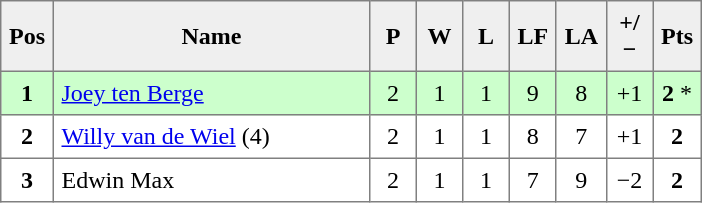<table style=border-collapse:collapse border=1 cellspacing=0 cellpadding=5>
<tr align=center bgcolor=#efefef>
<th width=20>Pos</th>
<th width=200>Name</th>
<th width=20>P</th>
<th width=20>W</th>
<th width=20>L</th>
<th width=20>LF</th>
<th width=20>LA</th>
<th width=20>+/−</th>
<th width=20>Pts</th>
</tr>
<tr align=center style="background: #ccffcc;">
<td><strong>1</strong></td>
<td align="left"> <a href='#'>Joey ten Berge</a></td>
<td>2</td>
<td>1</td>
<td>1</td>
<td>9</td>
<td>8</td>
<td>+1</td>
<td><strong>2</strong> *</td>
</tr>
<tr align=center>
<td><strong>2</strong></td>
<td align="left"> <a href='#'>Willy van de Wiel</a> (4)</td>
<td>2</td>
<td>1</td>
<td>1</td>
<td>8</td>
<td>7</td>
<td>+1</td>
<td><strong>2</strong></td>
</tr>
<tr align=center>
<td><strong>3</strong></td>
<td align="left"> Edwin Max</td>
<td>2</td>
<td>1</td>
<td>1</td>
<td>7</td>
<td>9</td>
<td>−2</td>
<td><strong>2</strong></td>
</tr>
</table>
